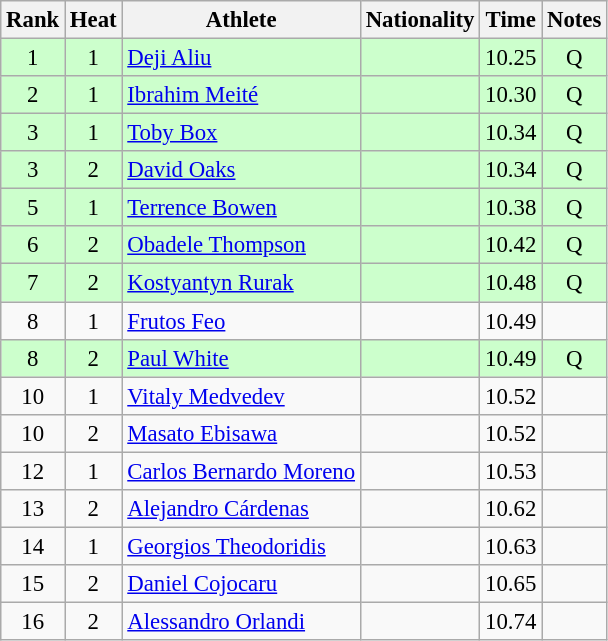<table class="wikitable sortable" style="text-align:center;font-size:95%">
<tr>
<th>Rank</th>
<th>Heat</th>
<th>Athlete</th>
<th>Nationality</th>
<th>Time</th>
<th>Notes</th>
</tr>
<tr bgcolor=ccffcc>
<td>1</td>
<td>1</td>
<td align="left"><a href='#'>Deji Aliu</a></td>
<td align=left></td>
<td>10.25</td>
<td>Q</td>
</tr>
<tr bgcolor=ccffcc>
<td>2</td>
<td>1</td>
<td align="left"><a href='#'>Ibrahim Meité</a></td>
<td align=left></td>
<td>10.30</td>
<td>Q</td>
</tr>
<tr bgcolor=ccffcc>
<td>3</td>
<td>1</td>
<td align="left"><a href='#'>Toby Box</a></td>
<td align=left></td>
<td>10.34</td>
<td>Q</td>
</tr>
<tr bgcolor=ccffcc>
<td>3</td>
<td>2</td>
<td align="left"><a href='#'>David Oaks</a></td>
<td align=left></td>
<td>10.34</td>
<td>Q</td>
</tr>
<tr bgcolor=ccffcc>
<td>5</td>
<td>1</td>
<td align="left"><a href='#'>Terrence Bowen</a></td>
<td align=left></td>
<td>10.38</td>
<td>Q</td>
</tr>
<tr bgcolor=ccffcc>
<td>6</td>
<td>2</td>
<td align="left"><a href='#'>Obadele Thompson</a></td>
<td align=left></td>
<td>10.42</td>
<td>Q</td>
</tr>
<tr bgcolor=ccffcc>
<td>7</td>
<td>2</td>
<td align="left"><a href='#'>Kostyantyn Rurak</a></td>
<td align=left></td>
<td>10.48</td>
<td>Q</td>
</tr>
<tr>
<td>8</td>
<td>1</td>
<td align="left"><a href='#'>Frutos Feo</a></td>
<td align=left></td>
<td>10.49</td>
<td></td>
</tr>
<tr bgcolor=ccffcc>
<td>8</td>
<td>2</td>
<td align="left"><a href='#'>Paul White</a></td>
<td align=left></td>
<td>10.49</td>
<td>Q</td>
</tr>
<tr>
<td>10</td>
<td>1</td>
<td align="left"><a href='#'>Vitaly Medvedev</a></td>
<td align=left></td>
<td>10.52</td>
<td></td>
</tr>
<tr>
<td>10</td>
<td>2</td>
<td align="left"><a href='#'>Masato Ebisawa</a></td>
<td align=left></td>
<td>10.52</td>
<td></td>
</tr>
<tr>
<td>12</td>
<td>1</td>
<td align="left"><a href='#'>Carlos Bernardo Moreno</a></td>
<td align=left></td>
<td>10.53</td>
<td></td>
</tr>
<tr>
<td>13</td>
<td>2</td>
<td align="left"><a href='#'>Alejandro Cárdenas</a></td>
<td align=left></td>
<td>10.62</td>
<td></td>
</tr>
<tr>
<td>14</td>
<td>1</td>
<td align="left"><a href='#'>Georgios Theodoridis</a></td>
<td align=left></td>
<td>10.63</td>
<td></td>
</tr>
<tr>
<td>15</td>
<td>2</td>
<td align="left"><a href='#'>Daniel Cojocaru</a></td>
<td align=left></td>
<td>10.65</td>
<td></td>
</tr>
<tr>
<td>16</td>
<td>2</td>
<td align="left"><a href='#'>Alessandro Orlandi</a></td>
<td align=left></td>
<td>10.74</td>
<td></td>
</tr>
</table>
